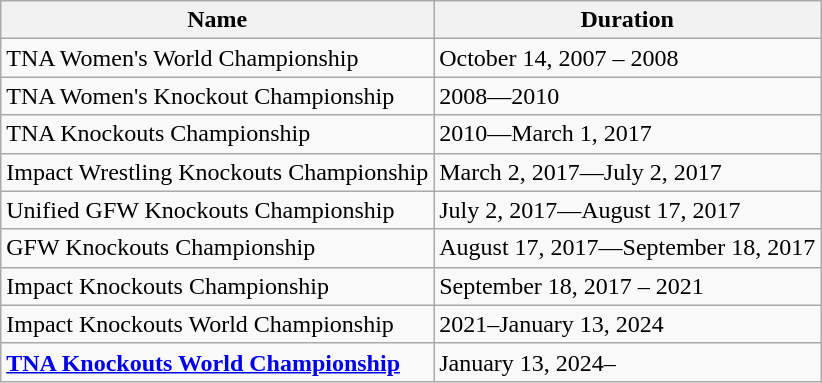<table class="wikitable">
<tr>
<th>Name</th>
<th>Duration</th>
</tr>
<tr>
<td>TNA Women's World Championship</td>
<td>October 14, 2007 – 2008</td>
</tr>
<tr>
<td>TNA Women's Knockout Championship</td>
<td>2008—2010</td>
</tr>
<tr>
<td>TNA Knockouts Championship</td>
<td>2010—March 1, 2017</td>
</tr>
<tr>
<td>Impact Wrestling Knockouts Championship</td>
<td>March 2, 2017—July 2, 2017</td>
</tr>
<tr>
<td>Unified GFW Knockouts Championship</td>
<td>July 2, 2017—August 17, 2017</td>
</tr>
<tr>
<td>GFW Knockouts Championship</td>
<td>August 17, 2017—September 18, 2017</td>
</tr>
<tr>
<td>Impact Knockouts Championship</td>
<td>September 18, 2017 – 2021</td>
</tr>
<tr>
<td>Impact Knockouts World Championship</td>
<td>2021–January 13, 2024</td>
</tr>
<tr>
<td><strong><a href='#'>TNA Knockouts World Championship</a></strong></td>
<td>January 13, 2024–</td>
</tr>
</table>
